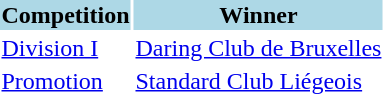<table>
<tr style="background:lightblue;">
<th>Competition</th>
<th>Winner</th>
</tr>
<tr>
<td><a href='#'>Division I</a></td>
<td><a href='#'>Daring Club de Bruxelles</a></td>
</tr>
<tr>
<td><a href='#'>Promotion</a></td>
<td><a href='#'>Standard Club Liégeois</a></td>
</tr>
</table>
